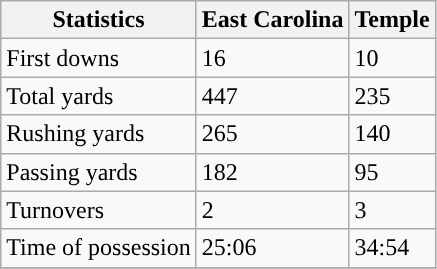<table class="wikitable">
<tr>
<th>Statistics</th>
<th>East Carolina</th>
<th>Temple</th>
</tr>
<tr>
<td>First downs</td>
<td>16</td>
<td>10</td>
</tr>
<tr>
<td>Total yards</td>
<td>447</td>
<td>235</td>
</tr>
<tr>
<td>Rushing yards</td>
<td>265</td>
<td>140</td>
</tr>
<tr>
<td>Passing yards</td>
<td>182</td>
<td>95</td>
</tr>
<tr>
<td>Turnovers</td>
<td>2</td>
<td>3</td>
</tr>
<tr>
<td>Time of possession</td>
<td>25:06</td>
<td>34:54</td>
</tr>
<tr>
</tr>
</table>
